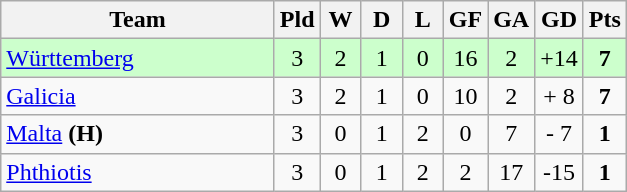<table class="wikitable" style="text-align:center;">
<tr>
<th width=175>Team</th>
<th width=20 abbr="Played">Pld</th>
<th width=20 abbr="Won">W</th>
<th width=20 abbr="Drawn">D</th>
<th width=20 abbr="Lost">L</th>
<th width=20 abbr="Goals for">GF</th>
<th width=20 abbr="Goals against">GA</th>
<th width=20 abbr="Goal difference">GD</th>
<th width=20 abbr="Points">Pts</th>
</tr>
<tr bgcolor="#ccffcc">
<td align=left> <a href='#'>Württemberg</a></td>
<td>3</td>
<td>2</td>
<td>1</td>
<td>0</td>
<td>16</td>
<td>2</td>
<td>+14</td>
<td><strong>7</strong></td>
</tr>
<tr>
<td align=left> <a href='#'>Galicia</a></td>
<td>3</td>
<td>2</td>
<td>1</td>
<td>0</td>
<td>10</td>
<td>2</td>
<td>+ 8</td>
<td><strong>7</strong></td>
</tr>
<tr>
<td align=left> <a href='#'>Malta</a> <strong>(H)</strong></td>
<td>3</td>
<td>0</td>
<td>1</td>
<td>2</td>
<td>0</td>
<td>7</td>
<td>- 7</td>
<td><strong>1</strong></td>
</tr>
<tr>
<td align=left> <a href='#'>Phthiotis</a></td>
<td>3</td>
<td>0</td>
<td>1</td>
<td>2</td>
<td>2</td>
<td>17</td>
<td>-15</td>
<td><strong>1</strong></td>
</tr>
</table>
